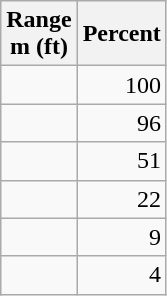<table class="wikitable floatleft" style="text-align:right;">
<tr>
<th>Range <br>m (ft)</th>
<th>Percent</th>
</tr>
<tr>
<td></td>
<td>100</td>
</tr>
<tr>
<td></td>
<td>96</td>
</tr>
<tr>
<td></td>
<td>51</td>
</tr>
<tr>
<td></td>
<td>22</td>
</tr>
<tr>
<td></td>
<td>9</td>
</tr>
<tr>
<td></td>
<td>4</td>
</tr>
</table>
